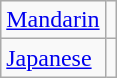<table class="wikitable" style="margin-left:2em">
<tr>
<td><a href='#'>Mandarin</a></td>
<td></td>
</tr>
<tr>
<td><a href='#'>Japanese</a></td>
<td></td>
</tr>
</table>
